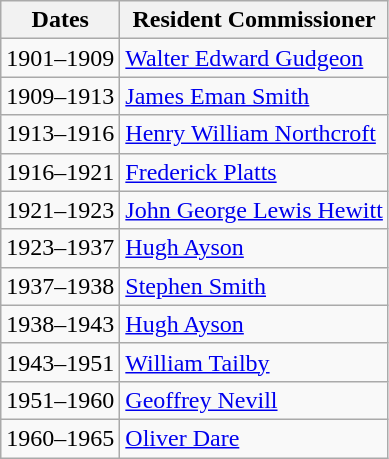<table class=wikitable>
<tr>
<th>Dates</th>
<th>Resident Commissioner</th>
</tr>
<tr>
<td>1901–1909</td>
<td><a href='#'>Walter Edward Gudgeon</a></td>
</tr>
<tr>
<td>1909–1913</td>
<td><a href='#'>James Eman Smith</a></td>
</tr>
<tr>
<td>1913–1916</td>
<td><a href='#'>Henry William Northcroft</a></td>
</tr>
<tr>
<td>1916–1921</td>
<td><a href='#'>Frederick Platts</a></td>
</tr>
<tr>
<td>1921–1923</td>
<td><a href='#'>John George Lewis Hewitt</a></td>
</tr>
<tr>
<td>1923–1937</td>
<td><a href='#'>Hugh Ayson</a></td>
</tr>
<tr>
<td>1937–1938</td>
<td><a href='#'>Stephen Smith</a></td>
</tr>
<tr>
<td>1938–1943</td>
<td><a href='#'>Hugh Ayson</a></td>
</tr>
<tr>
<td>1943–1951</td>
<td><a href='#'>William Tailby</a></td>
</tr>
<tr>
<td>1951–1960</td>
<td><a href='#'>Geoffrey Nevill</a></td>
</tr>
<tr>
<td>1960–1965</td>
<td><a href='#'>Oliver Dare</a></td>
</tr>
</table>
